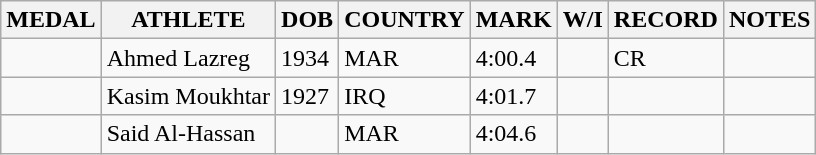<table class="wikitable">
<tr>
<th>MEDAL</th>
<th>ATHLETE</th>
<th>DOB</th>
<th>COUNTRY</th>
<th>MARK</th>
<th>W/I</th>
<th>RECORD</th>
<th>NOTES</th>
</tr>
<tr>
<td></td>
<td>Ahmed Lazreg</td>
<td>1934</td>
<td>MAR</td>
<td>4:00.4</td>
<td></td>
<td>CR</td>
<td></td>
</tr>
<tr>
<td></td>
<td>Kasim Moukhtar</td>
<td>1927</td>
<td>IRQ</td>
<td>4:01.7</td>
<td></td>
<td></td>
<td></td>
</tr>
<tr>
<td></td>
<td>Said Al-Hassan</td>
<td></td>
<td>MAR</td>
<td>4:04.6</td>
<td></td>
<td></td>
<td></td>
</tr>
</table>
